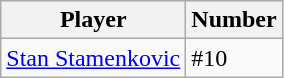<table class="wikitable">
<tr>
<th>Player</th>
<th>Number</th>
</tr>
<tr>
<td><a href='#'>Stan Stamenkovic</a></td>
<td>#10</td>
</tr>
</table>
